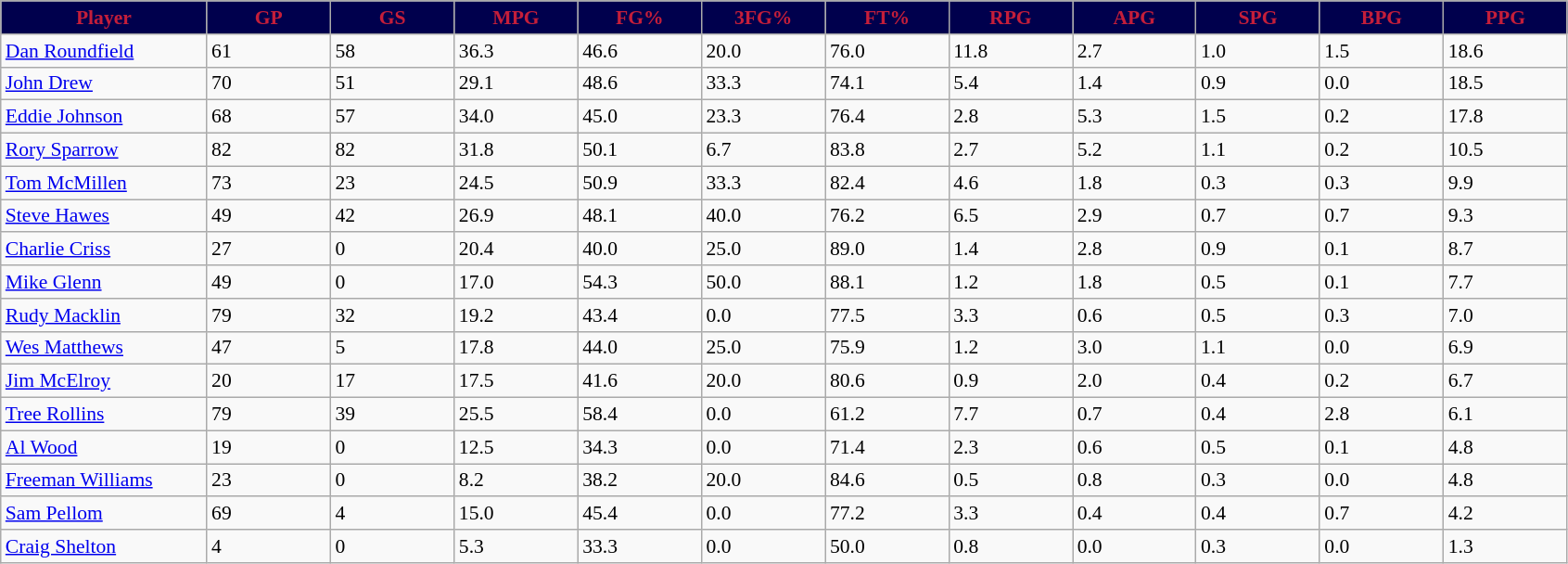<table class="wikitable sortable" style="font-size: 90%">
<tr>
<th style="background:#00004d;color:#C41E3A;" width="10%">Player</th>
<th style="background:#00004d;color:#C41E3A;" width="6%">GP</th>
<th style="background:#00004d;color:#C41E3A;" width="6%">GS</th>
<th style="background:#00004d;color:#C41E3A;" width="6%">MPG</th>
<th style="background:#00004d;color:#C41E3A;" width="6%">FG%</th>
<th style="background:#00004d;color:#C41E3A;" width="6%">3FG%</th>
<th style="background:#00004d;color:#C41E3A;" width="6%">FT%</th>
<th style="background:#00004d;color:#C41E3A;" width="6%">RPG</th>
<th style="background:#00004d;color:#C41E3A;" width="6%">APG</th>
<th style="background:#00004d;color:#C41E3A;" width="6%">SPG</th>
<th style="background:#00004d;color:#C41E3A;" width="6%">BPG</th>
<th style="background:#00004d;color:#C41E3A;" width="6%">PPG</th>
</tr>
<tr>
<td><a href='#'>Dan Roundfield</a></td>
<td>61</td>
<td>58</td>
<td>36.3</td>
<td>46.6</td>
<td>20.0</td>
<td>76.0</td>
<td>11.8</td>
<td>2.7</td>
<td>1.0</td>
<td>1.5</td>
<td>18.6</td>
</tr>
<tr>
<td><a href='#'>John Drew</a></td>
<td>70</td>
<td>51</td>
<td>29.1</td>
<td>48.6</td>
<td>33.3</td>
<td>74.1</td>
<td>5.4</td>
<td>1.4</td>
<td>0.9</td>
<td>0.0</td>
<td>18.5</td>
</tr>
<tr>
<td><a href='#'>Eddie Johnson</a></td>
<td>68</td>
<td>57</td>
<td>34.0</td>
<td>45.0</td>
<td>23.3</td>
<td>76.4</td>
<td>2.8</td>
<td>5.3</td>
<td>1.5</td>
<td>0.2</td>
<td>17.8</td>
</tr>
<tr>
<td><a href='#'>Rory Sparrow</a></td>
<td>82</td>
<td>82</td>
<td>31.8</td>
<td>50.1</td>
<td>6.7</td>
<td>83.8</td>
<td>2.7</td>
<td>5.2</td>
<td>1.1</td>
<td>0.2</td>
<td>10.5</td>
</tr>
<tr>
<td><a href='#'>Tom McMillen</a></td>
<td>73</td>
<td>23</td>
<td>24.5</td>
<td>50.9</td>
<td>33.3</td>
<td>82.4</td>
<td>4.6</td>
<td>1.8</td>
<td>0.3</td>
<td>0.3</td>
<td>9.9</td>
</tr>
<tr>
<td><a href='#'>Steve Hawes</a></td>
<td>49</td>
<td>42</td>
<td>26.9</td>
<td>48.1</td>
<td>40.0</td>
<td>76.2</td>
<td>6.5</td>
<td>2.9</td>
<td>0.7</td>
<td>0.7</td>
<td>9.3</td>
</tr>
<tr>
<td><a href='#'>Charlie Criss</a></td>
<td>27</td>
<td>0</td>
<td>20.4</td>
<td>40.0</td>
<td>25.0</td>
<td>89.0</td>
<td>1.4</td>
<td>2.8</td>
<td>0.9</td>
<td>0.1</td>
<td>8.7</td>
</tr>
<tr>
<td><a href='#'>Mike Glenn</a></td>
<td>49</td>
<td>0</td>
<td>17.0</td>
<td>54.3</td>
<td>50.0</td>
<td>88.1</td>
<td>1.2</td>
<td>1.8</td>
<td>0.5</td>
<td>0.1</td>
<td>7.7</td>
</tr>
<tr>
<td><a href='#'>Rudy Macklin</a></td>
<td>79</td>
<td>32</td>
<td>19.2</td>
<td>43.4</td>
<td>0.0</td>
<td>77.5</td>
<td>3.3</td>
<td>0.6</td>
<td>0.5</td>
<td>0.3</td>
<td>7.0</td>
</tr>
<tr>
<td><a href='#'>Wes Matthews</a></td>
<td>47</td>
<td>5</td>
<td>17.8</td>
<td>44.0</td>
<td>25.0</td>
<td>75.9</td>
<td>1.2</td>
<td>3.0</td>
<td>1.1</td>
<td>0.0</td>
<td>6.9</td>
</tr>
<tr>
<td><a href='#'>Jim McElroy</a></td>
<td>20</td>
<td>17</td>
<td>17.5</td>
<td>41.6</td>
<td>20.0</td>
<td>80.6</td>
<td>0.9</td>
<td>2.0</td>
<td>0.4</td>
<td>0.2</td>
<td>6.7</td>
</tr>
<tr>
<td><a href='#'>Tree Rollins</a></td>
<td>79</td>
<td>39</td>
<td>25.5</td>
<td>58.4</td>
<td>0.0</td>
<td>61.2</td>
<td>7.7</td>
<td>0.7</td>
<td>0.4</td>
<td>2.8</td>
<td>6.1</td>
</tr>
<tr>
<td><a href='#'>Al Wood</a></td>
<td>19</td>
<td>0</td>
<td>12.5</td>
<td>34.3</td>
<td>0.0</td>
<td>71.4</td>
<td>2.3</td>
<td>0.6</td>
<td>0.5</td>
<td>0.1</td>
<td>4.8</td>
</tr>
<tr>
<td><a href='#'>Freeman Williams</a></td>
<td>23</td>
<td>0</td>
<td>8.2</td>
<td>38.2</td>
<td>20.0</td>
<td>84.6</td>
<td>0.5</td>
<td>0.8</td>
<td>0.3</td>
<td>0.0</td>
<td>4.8</td>
</tr>
<tr>
<td><a href='#'>Sam Pellom</a></td>
<td>69</td>
<td>4</td>
<td>15.0</td>
<td>45.4</td>
<td>0.0</td>
<td>77.2</td>
<td>3.3</td>
<td>0.4</td>
<td>0.4</td>
<td>0.7</td>
<td>4.2</td>
</tr>
<tr>
<td><a href='#'>Craig Shelton</a></td>
<td>4</td>
<td>0</td>
<td>5.3</td>
<td>33.3</td>
<td>0.0</td>
<td>50.0</td>
<td>0.8</td>
<td>0.0</td>
<td>0.3</td>
<td>0.0</td>
<td>1.3</td>
</tr>
</table>
